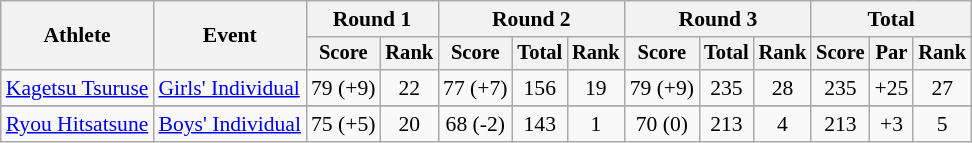<table class="wikitable" style="font-size:90%">
<tr>
<th rowspan="2">Athlete</th>
<th rowspan="2">Event</th>
<th colspan="2">Round 1</th>
<th colspan="3">Round 2</th>
<th colspan="3">Round 3</th>
<th colspan="3">Total</th>
</tr>
<tr style="font-size:95%">
<th>Score</th>
<th>Rank</th>
<th>Score</th>
<th>Total</th>
<th>Rank</th>
<th>Score</th>
<th>Total</th>
<th>Rank</th>
<th>Score</th>
<th>Par</th>
<th>Rank</th>
</tr>
<tr align=center>
<td align=left><a href='#'>Kagetsu Tsuruse</a></td>
<td align=left><a href='#'>Girls' Individual</a></td>
<td>79 (+9)</td>
<td>22</td>
<td>77 (+7)</td>
<td>156</td>
<td>19</td>
<td>79 (+9)</td>
<td>235</td>
<td>28</td>
<td>235</td>
<td>+25</td>
<td>27</td>
</tr>
<tr>
</tr>
<tr align=center>
<td align=left><a href='#'>Ryou Hitsatsune</a></td>
<td align=left><a href='#'>Boys' Individual</a></td>
<td>75 (+5)</td>
<td>20</td>
<td>68 (-2)</td>
<td>143</td>
<td>1</td>
<td>70 (0)</td>
<td>213</td>
<td>4</td>
<td>213</td>
<td>+3</td>
<td>5</td>
</tr>
</table>
